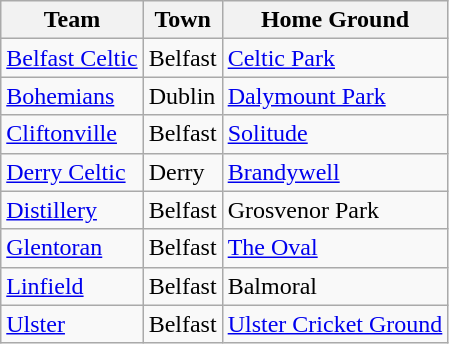<table class="wikitable sortable">
<tr>
<th>Team</th>
<th>Town</th>
<th>Home Ground</th>
</tr>
<tr>
<td><a href='#'>Belfast Celtic</a></td>
<td>Belfast</td>
<td><a href='#'>Celtic Park</a></td>
</tr>
<tr>
<td><a href='#'>Bohemians</a></td>
<td>Dublin</td>
<td><a href='#'>Dalymount Park</a></td>
</tr>
<tr>
<td><a href='#'>Cliftonville</a></td>
<td>Belfast</td>
<td><a href='#'>Solitude</a></td>
</tr>
<tr>
<td><a href='#'>Derry Celtic</a></td>
<td>Derry</td>
<td><a href='#'>Brandywell</a></td>
</tr>
<tr>
<td><a href='#'>Distillery</a></td>
<td>Belfast</td>
<td>Grosvenor Park</td>
</tr>
<tr>
<td><a href='#'>Glentoran</a></td>
<td>Belfast</td>
<td><a href='#'>The Oval</a></td>
</tr>
<tr>
<td><a href='#'>Linfield</a></td>
<td>Belfast</td>
<td>Balmoral</td>
</tr>
<tr>
<td><a href='#'>Ulster</a></td>
<td>Belfast</td>
<td><a href='#'>Ulster Cricket Ground</a></td>
</tr>
</table>
